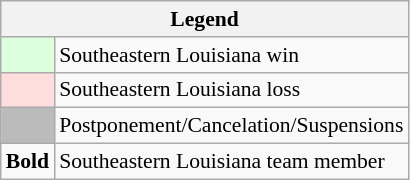<table class="wikitable" style="font-size:90%">
<tr>
<th colspan="2">Legend</th>
</tr>
<tr>
<td bgcolor="#ddffdd"> </td>
<td>Southeastern Louisiana win</td>
</tr>
<tr>
<td bgcolor="#ffdddd"> </td>
<td>Southeastern Louisiana loss</td>
</tr>
<tr>
<td bgcolor="#bbbbbb"> </td>
<td>Postponement/Cancelation/Suspensions</td>
</tr>
<tr>
<td><strong>Bold</strong></td>
<td>Southeastern Louisiana team member</td>
</tr>
</table>
